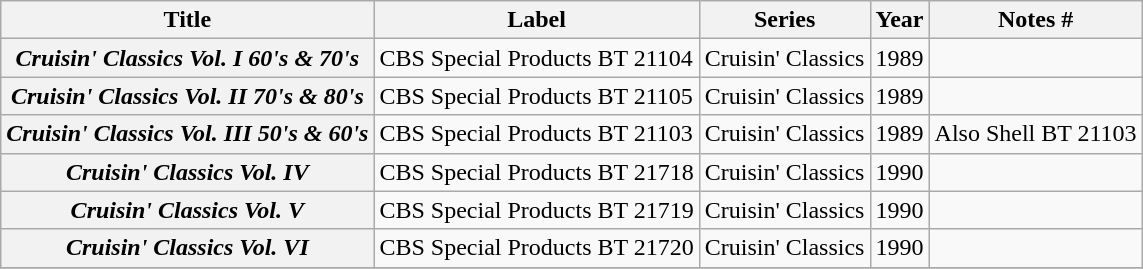<table class="wikitable plainrowheaders sortable">
<tr>
<th scope="col">Title</th>
<th scope="col">Label</th>
<th scope="col">Series</th>
<th scope="col">Year</th>
<th scope="col" class="unsortable">Notes #</th>
</tr>
<tr>
<th scope="row"><em>Cruisin' Classics Vol. I 60's & 70's </em></th>
<td>CBS Special Products BT 21104</td>
<td>Cruisin' Classics</td>
<td>1989</td>
<td></td>
</tr>
<tr>
<th scope="row"><em>Cruisin' Classics Vol. II 70's & 80's</em></th>
<td>CBS Special Products  BT 21105</td>
<td>Cruisin' Classics</td>
<td>1989</td>
<td></td>
</tr>
<tr>
<th scope="row"><em>Cruisin' Classics Vol. III 50's & 60's</em></th>
<td>CBS Special Products BT 21103</td>
<td>Cruisin' Classics</td>
<td>1989</td>
<td>Also Shell BT 21103</td>
</tr>
<tr>
<th scope="row"><em>Cruisin' Classics Vol. IV</em></th>
<td>CBS Special Products BT 21718</td>
<td>Cruisin' Classics</td>
<td>1990</td>
<td></td>
</tr>
<tr>
<th scope="row"><em>Cruisin' Classics Vol. V</em></th>
<td>CBS Special Products BT 21719</td>
<td>Cruisin' Classics</td>
<td>1990</td>
<td></td>
</tr>
<tr>
<th scope="row"><em>Cruisin' Classics Vol. VI</em></th>
<td>CBS Special Products BT 21720</td>
<td>Cruisin' Classics</td>
<td>1990</td>
<td></td>
</tr>
<tr>
</tr>
</table>
